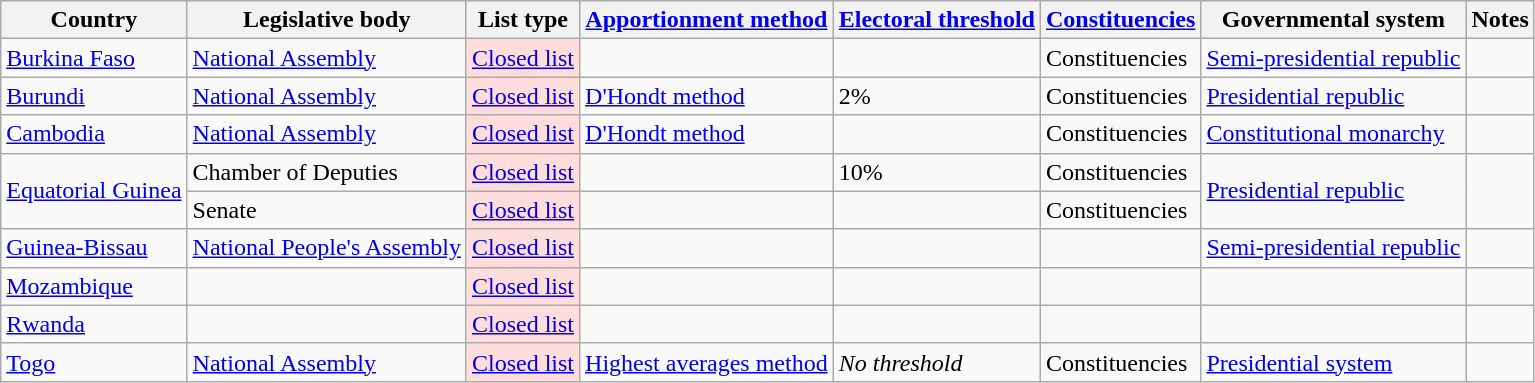<table class="wikitable">
<tr>
<th>Country</th>
<th>Legislative body</th>
<th>List type</th>
<th><a href='#'>Apportionment method</a></th>
<th><a href='#'>Electoral threshold</a></th>
<th><a href='#'>Constituencies</a></th>
<th>Governmental system</th>
<th>Notes</th>
</tr>
<tr>
<td><a href='#'>Burkina Faso</a></td>
<td><a href='#'>National Assembly</a></td>
<td style="background:#fdd"><a href='#'>Closed list</a></td>
<td></td>
<td></td>
<td>Constituencies</td>
<td><a href='#'>Semi-presidential republic</a></td>
<td></td>
</tr>
<tr>
<td><a href='#'>Burundi</a></td>
<td><a href='#'>National Assembly</a></td>
<td style="background:#fdd"><a href='#'>Closed list</a></td>
<td><a href='#'>D'Hondt method</a></td>
<td>2%</td>
<td>Constituencies</td>
<td><a href='#'>Presidential republic</a></td>
<td></td>
</tr>
<tr>
<td><a href='#'>Cambodia</a></td>
<td><a href='#'>National Assembly</a></td>
<td style="background:#fdd"><a href='#'>Closed list</a></td>
<td><a href='#'>D'Hondt method</a></td>
<td></td>
<td>Constituencies</td>
<td><a href='#'>Constitutional monarchy</a></td>
<td></td>
</tr>
<tr>
<td rowspan="2"><a href='#'>Equatorial Guinea</a></td>
<td>Chamber of Deputies</td>
<td style="background:#fdd"><a href='#'>Closed list</a></td>
<td></td>
<td>10%</td>
<td>Constituencies</td>
<td rowspan="2"><a href='#'>Presidential republic</a></td>
<td rowspan="2"></td>
</tr>
<tr>
<td>Senate</td>
<td style="background:#fdd"><a href='#'>Closed list</a></td>
<td></td>
<td></td>
<td>Constituencies</td>
</tr>
<tr>
<td><a href='#'>Guinea-Bissau</a></td>
<td><a href='#'>National People's Assembly</a></td>
<td style="background:#fdd"><a href='#'>Closed list</a></td>
<td></td>
<td></td>
<td></td>
<td><a href='#'>Semi-presidential republic</a></td>
<td></td>
</tr>
<tr>
<td><a href='#'>Mozambique</a></td>
<td></td>
<td style="background:#fdd"><a href='#'>Closed list</a></td>
<td></td>
<td></td>
<td></td>
<td></td>
<td></td>
</tr>
<tr>
<td><a href='#'>Rwanda</a></td>
<td></td>
<td style="background:#fdd"><a href='#'>Closed list</a></td>
<td></td>
<td></td>
<td></td>
<td></td>
<td></td>
</tr>
<tr>
<td><a href='#'>Togo</a></td>
<td><a href='#'>National Assembly</a></td>
<td style="background:#fdd"><a href='#'>Closed list</a></td>
<td><a href='#'>Highest averages method</a></td>
<td><em>No threshold</em></td>
<td>Constituencies</td>
<td><a href='#'>Presidential system</a></td>
<td></td>
</tr>
</table>
